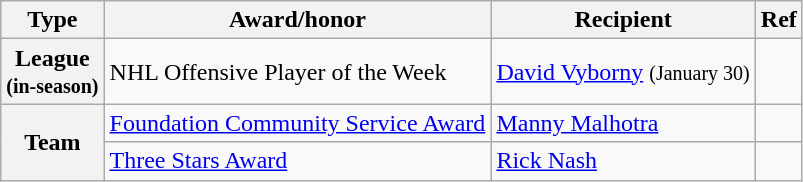<table class="wikitable">
<tr>
<th scope="col">Type</th>
<th scope="col">Award/honor</th>
<th scope="col">Recipient</th>
<th scope="col">Ref</th>
</tr>
<tr>
<th scope="row">League<br><small>(in-season)</small></th>
<td>NHL Offensive Player of the Week</td>
<td><a href='#'>David Vyborny</a> <small>(January 30)</small></td>
<td></td>
</tr>
<tr>
<th scope="row" rowspan="2">Team</th>
<td><a href='#'>Foundation Community Service Award</a></td>
<td><a href='#'>Manny Malhotra</a></td>
<td></td>
</tr>
<tr>
<td><a href='#'>Three Stars Award</a></td>
<td><a href='#'>Rick Nash</a></td>
<td></td>
</tr>
</table>
